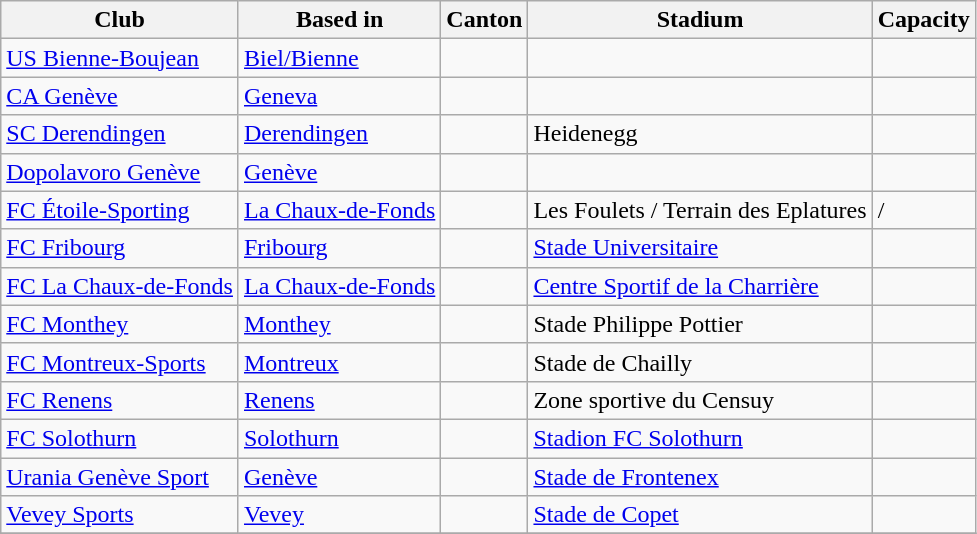<table class="wikitable">
<tr>
<th>Club</th>
<th>Based in</th>
<th>Canton</th>
<th>Stadium</th>
<th>Capacity</th>
</tr>
<tr>
<td><a href='#'>US Bienne-Boujean</a></td>
<td><a href='#'>Biel/Bienne</a></td>
<td></td>
<td></td>
<td></td>
</tr>
<tr>
<td><a href='#'>CA Genève</a></td>
<td><a href='#'>Geneva</a></td>
<td></td>
<td></td>
<td></td>
</tr>
<tr>
<td><a href='#'>SC Derendingen</a></td>
<td><a href='#'>Derendingen</a></td>
<td></td>
<td>Heidenegg</td>
<td></td>
</tr>
<tr>
<td><a href='#'>Dopolavoro Genève</a></td>
<td><a href='#'>Genève</a></td>
<td></td>
<td></td>
<td></td>
</tr>
<tr>
<td><a href='#'>FC Étoile-Sporting</a></td>
<td><a href='#'>La Chaux-de-Fonds</a></td>
<td></td>
<td>Les Foulets / Terrain des Eplatures</td>
<td> / </td>
</tr>
<tr>
<td><a href='#'>FC Fribourg</a></td>
<td><a href='#'>Fribourg</a></td>
<td></td>
<td><a href='#'>Stade Universitaire</a></td>
<td></td>
</tr>
<tr>
<td><a href='#'>FC La Chaux-de-Fonds</a></td>
<td><a href='#'>La Chaux-de-Fonds</a></td>
<td></td>
<td><a href='#'>Centre Sportif de la Charrière</a></td>
<td></td>
</tr>
<tr>
<td><a href='#'>FC Monthey</a></td>
<td><a href='#'>Monthey</a></td>
<td></td>
<td>Stade Philippe Pottier</td>
<td></td>
</tr>
<tr>
<td><a href='#'>FC Montreux-Sports</a></td>
<td><a href='#'>Montreux</a></td>
<td></td>
<td>Stade de Chailly</td>
<td></td>
</tr>
<tr>
<td><a href='#'>FC Renens</a></td>
<td><a href='#'>Renens</a></td>
<td></td>
<td>Zone sportive du Censuy</td>
<td></td>
</tr>
<tr>
<td><a href='#'>FC Solothurn</a></td>
<td><a href='#'>Solothurn</a></td>
<td></td>
<td><a href='#'>Stadion FC Solothurn</a></td>
<td></td>
</tr>
<tr>
<td><a href='#'>Urania Genève Sport</a></td>
<td><a href='#'>Genève</a></td>
<td></td>
<td><a href='#'>Stade de Frontenex</a></td>
<td></td>
</tr>
<tr>
<td><a href='#'>Vevey Sports</a></td>
<td><a href='#'>Vevey</a></td>
<td></td>
<td><a href='#'>Stade de Copet</a></td>
<td></td>
</tr>
<tr>
</tr>
</table>
